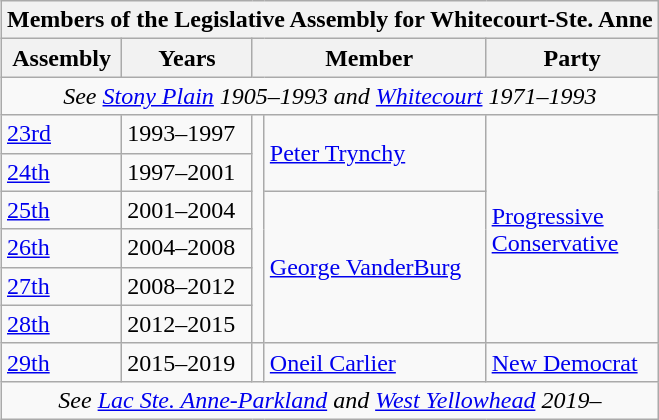<table class="wikitable" style="float:right; clear:right; margin-left:1em">
<tr>
<th colspan=5>Members of the Legislative Assembly for Whitecourt-Ste. Anne</th>
</tr>
<tr>
<th>Assembly</th>
<th>Years</th>
<th colspan="2">Member</th>
<th>Party</th>
</tr>
<tr>
<td align="center" colspan=5><em>See <a href='#'>Stony Plain</a> 1905–1993 and <a href='#'>Whitecourt</a> 1971–1993</em></td>
</tr>
<tr>
<td><a href='#'>23rd</a></td>
<td>1993–1997</td>
<td rowspan=6 ></td>
<td rowspan=2><a href='#'>Peter Trynchy</a></td>
<td rowspan=6><a href='#'>Progressive<br>Conservative</a></td>
</tr>
<tr>
<td><a href='#'>24th</a></td>
<td>1997–2001</td>
</tr>
<tr>
<td><a href='#'>25th</a></td>
<td>2001–2004</td>
<td rowspan=4><a href='#'>George VanderBurg</a></td>
</tr>
<tr>
<td><a href='#'>26th</a></td>
<td>2004–2008</td>
</tr>
<tr>
<td><a href='#'>27th</a></td>
<td>2008–2012</td>
</tr>
<tr>
<td><a href='#'>28th</a></td>
<td>2012–2015</td>
</tr>
<tr>
<td><a href='#'>29th</a></td>
<td>2015–2019</td>
<td></td>
<td><a href='#'>Oneil Carlier</a></td>
<td><a href='#'>New Democrat</a></td>
</tr>
<tr>
<td align="center" colspan=5><em>See <a href='#'>Lac Ste. Anne-Parkland</a> and <a href='#'>West Yellowhead</a> 2019–</em></td>
</tr>
</table>
